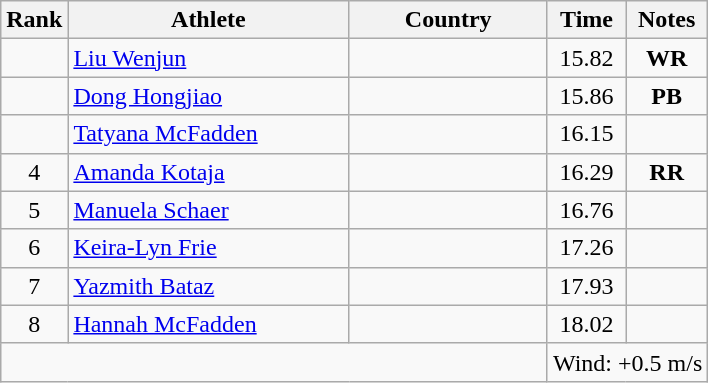<table class="wikitable sortable" style="text-align:center">
<tr>
<th>Rank</th>
<th style="width:180px">Athlete</th>
<th style="width:125px">Country</th>
<th>Time</th>
<th>Notes</th>
</tr>
<tr>
<td></td>
<td style="text-align:left;"><a href='#'>Liu Wenjun</a></td>
<td style="text-align:left;"></td>
<td>15.82</td>
<td><strong>WR</strong></td>
</tr>
<tr>
<td></td>
<td style="text-align:left;"><a href='#'>Dong Hongjiao</a></td>
<td style="text-align:left;"></td>
<td>15.86</td>
<td><strong>PB</strong></td>
</tr>
<tr>
<td></td>
<td style="text-align:left;"><a href='#'>Tatyana McFadden</a></td>
<td style="text-align:left;"></td>
<td>16.15</td>
<td></td>
</tr>
<tr>
<td>4</td>
<td style="text-align:left;"><a href='#'>Amanda Kotaja</a></td>
<td style="text-align:left;"></td>
<td>16.29</td>
<td><strong>RR</strong></td>
</tr>
<tr>
<td>5</td>
<td style="text-align:left;"><a href='#'>Manuela Schaer</a></td>
<td style="text-align:left;"></td>
<td>16.76</td>
<td></td>
</tr>
<tr>
<td>6</td>
<td style="text-align:left;"><a href='#'>Keira-Lyn Frie</a></td>
<td style="text-align:left;"></td>
<td>17.26</td>
<td></td>
</tr>
<tr>
<td>7</td>
<td style="text-align:left;"><a href='#'>Yazmith Bataz</a></td>
<td style="text-align:left;"></td>
<td>17.93</td>
<td></td>
</tr>
<tr>
<td>8</td>
<td style="text-align:left;"><a href='#'>Hannah McFadden</a></td>
<td style="text-align:left;"></td>
<td>18.02</td>
<td></td>
</tr>
<tr class="sortbottom">
<td colspan="3"></td>
<td colspan="2">Wind: +0.5 m/s</td>
</tr>
</table>
